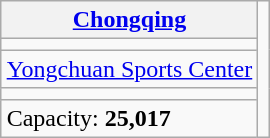<table class="wikitable" style="margin-left: auto; margin-right: auto; border: none;">
<tr>
<th><a href='#'>Chongqing</a></th>
<td rowspan="5"><br></td>
</tr>
<tr>
<td align="center"></td>
</tr>
<tr>
<td><a href='#'>Yongchuan Sports Center</a></td>
</tr>
<tr>
<td><small></small></td>
</tr>
<tr>
<td>Capacity: <strong>25,017</strong></td>
</tr>
</table>
